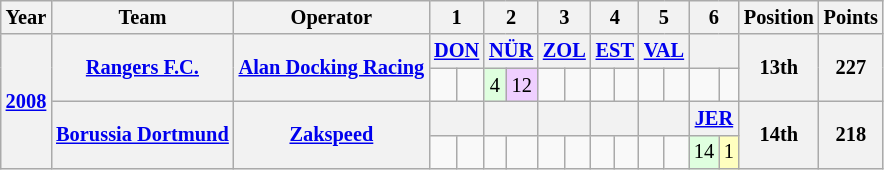<table class="wikitable" style="text-align:center; font-size:85%">
<tr>
<th>Year</th>
<th>Team</th>
<th>Operator</th>
<th colspan=2>1</th>
<th colspan=2>2</th>
<th colspan=2>3</th>
<th colspan=2>4</th>
<th colspan=2>5</th>
<th colspan=2>6</th>
<th>Position</th>
<th>Points</th>
</tr>
<tr>
<th rowspan=4><a href='#'>2008</a></th>
<th rowspan=2 nowrap><a href='#'>Rangers F.C.</a></th>
<th rowspan=2 nowrap><a href='#'>Alan Docking Racing</a></th>
<th colspan=2><a href='#'>DON</a></th>
<th colspan=2><a href='#'>NÜR</a></th>
<th colspan=2><a href='#'>ZOL</a></th>
<th colspan=2><a href='#'>EST</a></th>
<th colspan=2><a href='#'>VAL</a></th>
<th colspan=2></th>
<th rowspan=2>13th</th>
<th rowspan=2>227</th>
</tr>
<tr>
<td></td>
<td></td>
<td style="background:#dfffdf;">4</td>
<td style="background:#EFCFFF;">12</td>
<td></td>
<td></td>
<td></td>
<td></td>
<td></td>
<td></td>
<td></td>
<td></td>
</tr>
<tr>
<th rowspan=2 nowrap><a href='#'>Borussia Dortmund</a></th>
<th rowspan=2><a href='#'>Zakspeed</a></th>
<th colspan=2></th>
<th colspan=2></th>
<th colspan=2></th>
<th colspan=2></th>
<th colspan=2></th>
<th colspan=2><a href='#'>JER</a></th>
<th rowspan=2>14th</th>
<th rowspan=2>218</th>
</tr>
<tr>
<td></td>
<td></td>
<td></td>
<td></td>
<td></td>
<td></td>
<td></td>
<td></td>
<td></td>
<td></td>
<td style="background:#dfffdf;">14</td>
<td style="background:#ffffbf;">1</td>
</tr>
</table>
